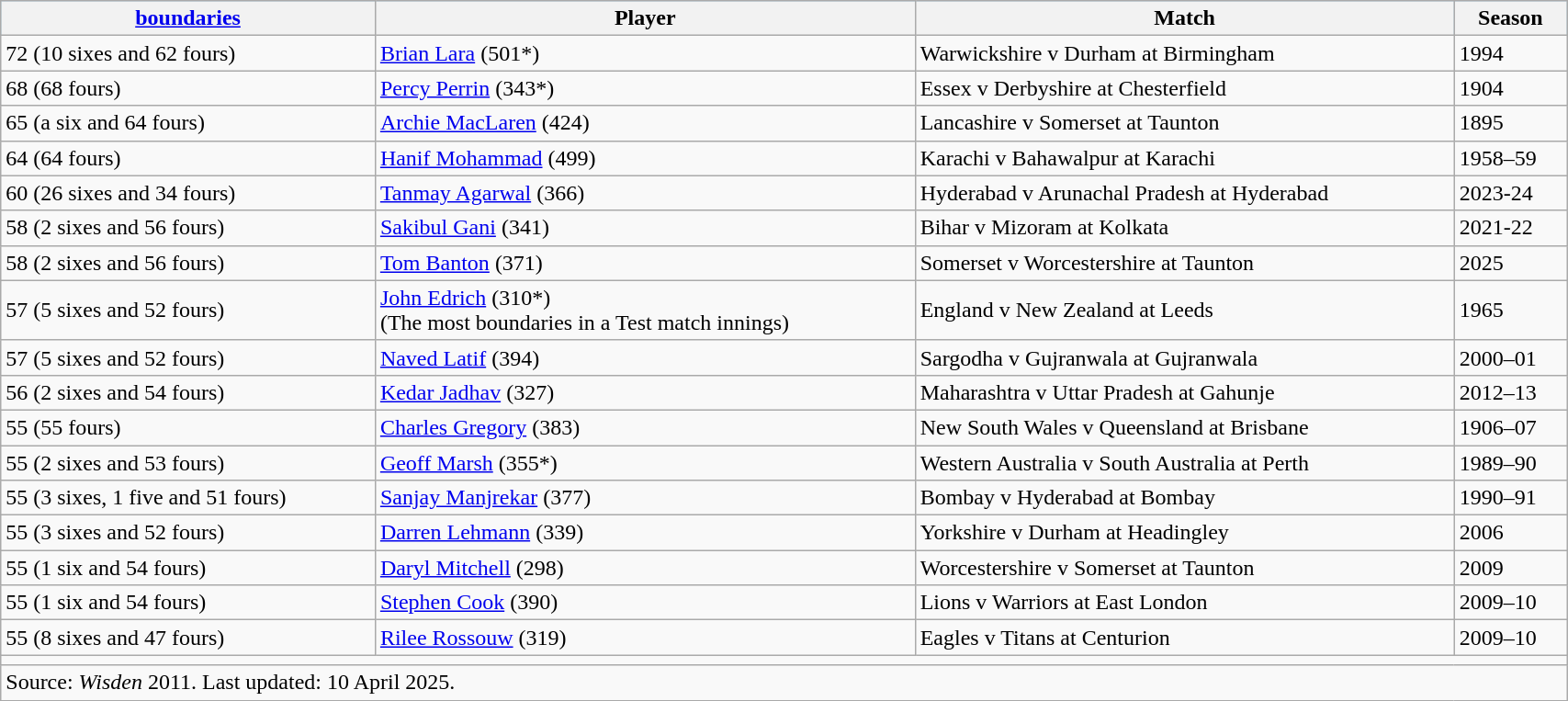<table class="wikitable" style="width:90%;">
<tr style="background:#87cefa;">
<th><a href='#'>boundaries</a></th>
<th>Player</th>
<th>Match</th>
<th>Season</th>
</tr>
<tr>
<td>72 (10 sixes and 62 fours)</td>
<td><a href='#'>Brian Lara</a> (501*)</td>
<td>Warwickshire v Durham at Birmingham</td>
<td>1994</td>
</tr>
<tr>
<td>68 (68 fours)</td>
<td><a href='#'>Percy Perrin</a> (343*)</td>
<td>Essex v Derbyshire at Chesterfield</td>
<td>1904</td>
</tr>
<tr>
<td>65 (a six and 64 fours)</td>
<td><a href='#'>Archie MacLaren</a> (424)</td>
<td>Lancashire v Somerset at Taunton</td>
<td>1895</td>
</tr>
<tr>
<td>64 (64 fours)</td>
<td><a href='#'>Hanif Mohammad</a> (499)</td>
<td>Karachi v Bahawalpur at Karachi</td>
<td>1958–59</td>
</tr>
<tr>
<td>60 (26 sixes and 34 fours)</td>
<td><a href='#'>Tanmay Agarwal</a> (366)</td>
<td>Hyderabad v Arunachal Pradesh at Hyderabad</td>
<td>2023-24</td>
</tr>
<tr>
<td>58 (2 sixes and 56 fours)</td>
<td><a href='#'>Sakibul Gani</a> (341)</td>
<td>Bihar v Mizoram at Kolkata</td>
<td>2021-22</td>
</tr>
<tr>
<td>58 (2 sixes and 56 fours)</td>
<td><a href='#'>Tom Banton</a> (371)</td>
<td>Somerset v Worcestershire at Taunton</td>
<td>2025</td>
</tr>
<tr>
<td>57 (5 sixes and 52 fours)</td>
<td><a href='#'>John Edrich</a> (310*)<br>(The most boundaries in a Test match innings)</td>
<td>England v New Zealand at Leeds</td>
<td>1965</td>
</tr>
<tr>
<td>57 (5 sixes and 52 fours)</td>
<td><a href='#'>Naved Latif</a> (394)</td>
<td>Sargodha v Gujranwala at Gujranwala</td>
<td>2000–01</td>
</tr>
<tr>
<td>56 (2 sixes and 54 fours)</td>
<td><a href='#'>Kedar Jadhav</a> (327)</td>
<td>Maharashtra v Uttar Pradesh at Gahunje</td>
<td>2012–13</td>
</tr>
<tr>
<td>55 (55 fours)</td>
<td><a href='#'>Charles Gregory</a> (383)</td>
<td>New South Wales v Queensland at Brisbane</td>
<td>1906–07</td>
</tr>
<tr>
<td>55 (2 sixes and 53 fours)</td>
<td><a href='#'>Geoff Marsh</a> (355*)</td>
<td>Western Australia v South Australia at Perth</td>
<td>1989–90</td>
</tr>
<tr>
<td>55 (3 sixes, 1 five and 51 fours)</td>
<td><a href='#'>Sanjay Manjrekar</a> (377)</td>
<td>Bombay v Hyderabad at Bombay</td>
<td>1990–91</td>
</tr>
<tr>
<td>55 (3 sixes and 52 fours)</td>
<td><a href='#'>Darren Lehmann</a> (339)</td>
<td>Yorkshire v Durham at Headingley</td>
<td>2006</td>
</tr>
<tr>
<td>55 (1 six and 54 fours)</td>
<td><a href='#'>Daryl Mitchell</a> (298)</td>
<td>Worcestershire v Somerset at Taunton</td>
<td>2009</td>
</tr>
<tr>
<td>55 (1 six and 54 fours)</td>
<td><a href='#'>Stephen Cook</a> (390)</td>
<td>Lions v Warriors at East London</td>
<td>2009–10</td>
</tr>
<tr>
<td>55 (8 sixes and 47 fours)</td>
<td><a href='#'>Rilee Rossouw</a> (319)</td>
<td>Eagles v Titans at Centurion</td>
<td>2009–10</td>
</tr>
<tr>
<td colspan="4"></td>
</tr>
<tr>
<td colspan=4>Source: <em>Wisden</em> 2011. Last updated: 10 April 2025.</td>
</tr>
</table>
